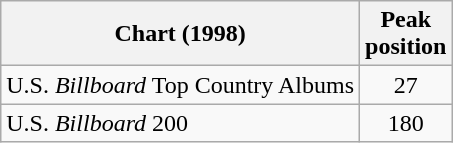<table class="wikitable">
<tr>
<th>Chart (1998)</th>
<th>Peak<br>position</th>
</tr>
<tr>
<td>U.S. <em>Billboard</em> Top Country Albums</td>
<td align="center">27</td>
</tr>
<tr>
<td>U.S. <em>Billboard</em> 200</td>
<td align="center">180</td>
</tr>
</table>
